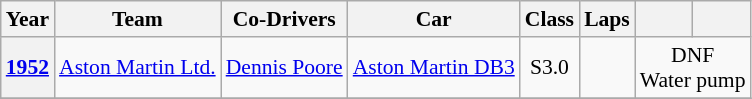<table class="wikitable" style="text-align:center; font-size:90%">
<tr>
<th>Year</th>
<th>Team</th>
<th>Co-Drivers</th>
<th>Car</th>
<th>Class</th>
<th>Laps</th>
<th></th>
<th></th>
</tr>
<tr>
<th><a href='#'>1952</a></th>
<td align="left"> <a href='#'>Aston Martin Ltd.</a></td>
<td align="left"> <a href='#'>Dennis Poore</a></td>
<td align="left"><a href='#'>Aston Martin DB3</a></td>
<td>S3.0</td>
<td></td>
<td colspan=2>DNF<br>Water pump</td>
</tr>
<tr>
</tr>
</table>
